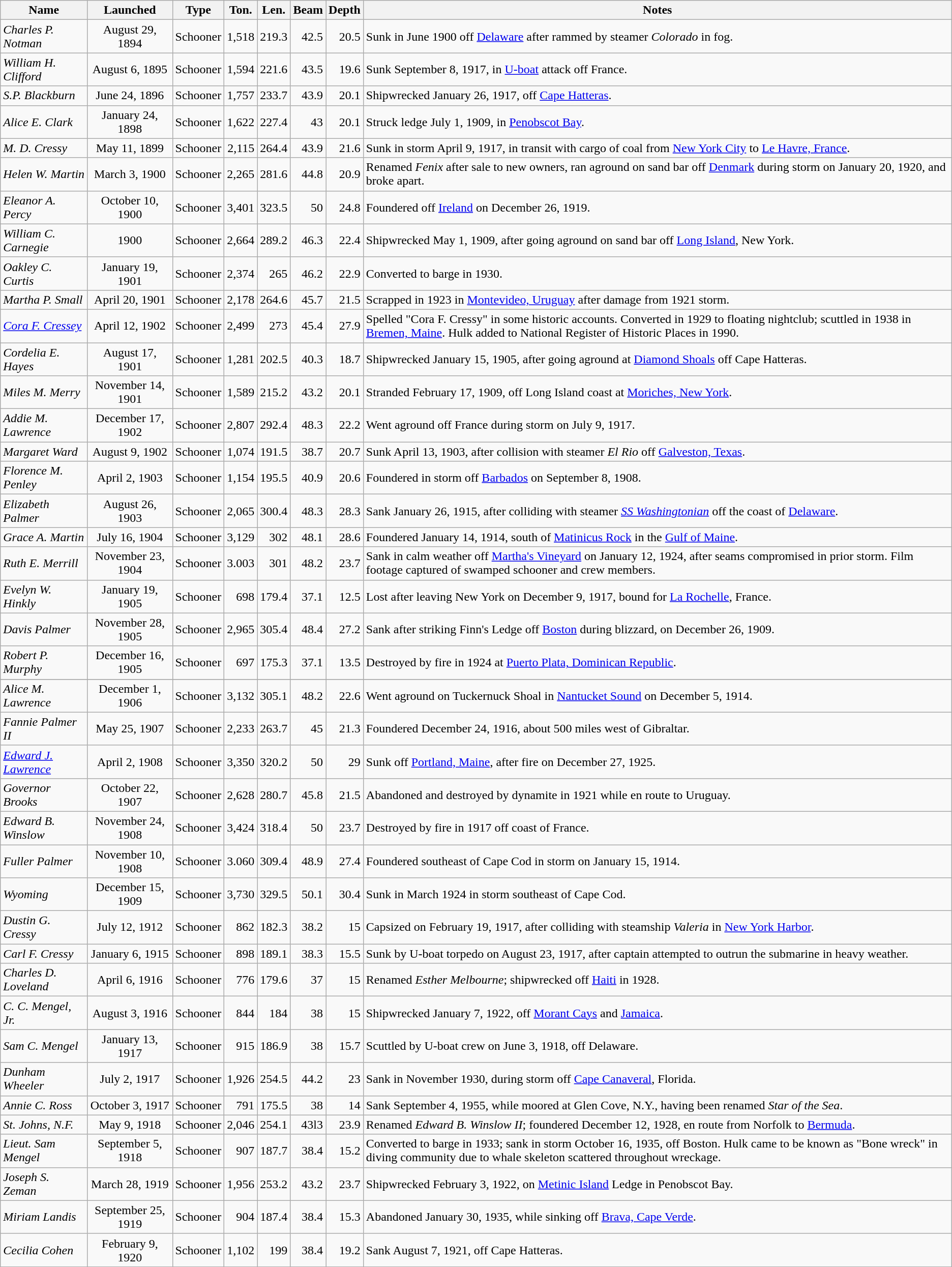<table class="wikitable sortable">
<tr>
<th align="left">Name</th>
<th align="center">Launched</th>
<th align="center">Type</th>
<th align="center">Ton.</th>
<th align="center">Len.</th>
<th align="center">Beam</th>
<th align="center">Depth</th>
<th align="center">Notes</th>
</tr>
<tr align="right">
<td align="left"><em>Charles P. Notman</em></td>
<td align="center">August 29, 1894</td>
<td align="left">Schooner</td>
<td>1,518</td>
<td>219.3</td>
<td>42.5</td>
<td>20.5</td>
<td align="left">Sunk in June 1900 off <a href='#'>Delaware</a> after rammed by steamer <em>Colorado</em> in fog.</td>
</tr>
<tr align="right">
<td align="left"><em>William H. Clifford</em></td>
<td align="center">August 6, 1895</td>
<td align="left">Schooner</td>
<td>1,594</td>
<td>221.6</td>
<td>43.5</td>
<td>19.6</td>
<td align="left">Sunk September 8, 1917, in <a href='#'>U-boat</a> attack off France.</td>
</tr>
<tr align="right">
<td align="left"><em>S.P. Blackburn</em></td>
<td align="center">June 24, 1896</td>
<td align="left">Schooner</td>
<td>1,757</td>
<td>233.7</td>
<td>43.9</td>
<td>20.1</td>
<td align="left">Shipwrecked January 26, 1917, off <a href='#'>Cape Hatteras</a>.</td>
</tr>
<tr align="right">
<td align="left"><em>Alice E. Clark</em></td>
<td align="center">January 24, 1898</td>
<td align="left">Schooner</td>
<td>1,622</td>
<td>227.4</td>
<td>43</td>
<td>20.1</td>
<td align="left">Struck ledge July 1, 1909, in <a href='#'>Penobscot Bay</a>.</td>
</tr>
<tr align="right">
<td align="left"><em>M. D. Cressy</em></td>
<td align="center">May 11, 1899</td>
<td align="left">Schooner</td>
<td>2,115</td>
<td>264.4</td>
<td>43.9</td>
<td>21.6</td>
<td align="left">Sunk in storm April 9, 1917, in transit with cargo of coal from <a href='#'>New York City</a> to <a href='#'>Le Havre, France</a>.</td>
</tr>
<tr align="right">
<td align="left"><em>Helen W. Martin</em></td>
<td align="center">March 3, 1900</td>
<td align="left">Schooner</td>
<td>2,265</td>
<td>281.6</td>
<td>44.8</td>
<td>20.9</td>
<td align="left">Renamed <em>Fenix</em> after sale to new owners, ran aground on sand bar off <a href='#'>Denmark</a> during storm on January 20, 1920, and broke apart.</td>
</tr>
<tr align="right">
<td align="left"><em>Eleanor A. Percy</em></td>
<td align="center">October 10, 1900</td>
<td align="left">Schooner</td>
<td>3,401</td>
<td>323.5</td>
<td>50</td>
<td>24.8</td>
<td align="left">Foundered off <a href='#'>Ireland</a> on December 26, 1919.</td>
</tr>
<tr align="right">
<td align="left"><em>William C. Carnegie</em></td>
<td align="center">1900</td>
<td align="left">Schooner</td>
<td>2,664</td>
<td>289.2</td>
<td>46.3</td>
<td>22.4</td>
<td align="left">Shipwrecked May 1, 1909, after going aground on sand bar off <a href='#'>Long Island</a>, New York.</td>
</tr>
<tr align="right">
<td align="left"><em>Oakley C. Curtis</em></td>
<td align="center">January 19, 1901</td>
<td align="left">Schooner</td>
<td>2,374</td>
<td>265</td>
<td>46.2</td>
<td>22.9</td>
<td align="left">Converted to barge in 1930.</td>
</tr>
<tr align="right">
<td align="left"><em>Martha P. Small</em></td>
<td align="center">April 20, 1901</td>
<td align="left">Schooner</td>
<td>2,178</td>
<td>264.6</td>
<td>45.7</td>
<td>21.5</td>
<td align="left">Scrapped in 1923 in <a href='#'>Montevideo, Uruguay</a> after damage from 1921 storm.</td>
</tr>
<tr align="right">
<td align="left"><em><a href='#'>Cora F. Cressey</a></em></td>
<td align="center">April 12, 1902</td>
<td align="left">Schooner</td>
<td>2,499</td>
<td>273</td>
<td>45.4</td>
<td>27.9</td>
<td align="left">Spelled "Cora F. Cressy" in some historic accounts. Converted in 1929 to floating nightclub; scuttled in 1938 in <a href='#'>Bremen, Maine</a>. Hulk added to National Register of Historic Places in 1990.</td>
</tr>
<tr align="right">
<td align="left"><em>Cordelia E. Hayes</em></td>
<td align="center">August 17, 1901</td>
<td align="left">Schooner</td>
<td>1,281</td>
<td>202.5</td>
<td>40.3</td>
<td>18.7</td>
<td align="left">Shipwrecked January 15, 1905, after going aground at <a href='#'>Diamond Shoals</a> off Cape Hatteras.</td>
</tr>
<tr align="right">
<td align="left"><em>Miles M. Merry</em></td>
<td align="center">November 14, 1901</td>
<td align="left">Schooner</td>
<td>1,589</td>
<td>215.2</td>
<td>43.2</td>
<td>20.1</td>
<td align="left">Stranded February 17, 1909, off Long Island coast at <a href='#'>Moriches, New York</a>.</td>
</tr>
<tr align="right">
<td align="left"><em>Addie M. Lawrence</em></td>
<td align="center">December 17, 1902</td>
<td align="left">Schooner</td>
<td>2,807</td>
<td>292.4</td>
<td>48.3</td>
<td>22.2</td>
<td align="left">Went aground off France during storm on July 9, 1917.</td>
</tr>
<tr align="right">
<td align="left"><em>Margaret Ward</em></td>
<td align="center">August 9, 1902</td>
<td align="left">Schooner</td>
<td>1,074</td>
<td>191.5</td>
<td>38.7</td>
<td>20.7</td>
<td align="left">Sunk April 13, 1903, after collision with steamer <em>El Rio</em> off <a href='#'>Galveston, Texas</a>.</td>
</tr>
<tr align="right">
<td align="left"><em>Florence M. Penley</em></td>
<td align="center">April 2, 1903</td>
<td align="left">Schooner</td>
<td>1,154</td>
<td>195.5</td>
<td>40.9</td>
<td>20.6</td>
<td align="left">Foundered in storm off <a href='#'>Barbados</a> on September 8, 1908.</td>
</tr>
<tr align="right">
<td align="left"><em>Elizabeth Palmer</em></td>
<td align="center">August 26, 1903</td>
<td align="left">Schooner</td>
<td>2,065</td>
<td>300.4</td>
<td>48.3</td>
<td>28.3</td>
<td align="left">Sank January 26, 1915, after colliding with steamer <em><a href='#'>SS Washingtonian</a></em> off the coast of <a href='#'>Delaware</a>.</td>
</tr>
<tr align="right">
<td align="left"><em>Grace A. Martin</em></td>
<td align="center">July 16, 1904</td>
<td align="left">Schooner</td>
<td>3,129</td>
<td>302</td>
<td>48.1</td>
<td>28.6</td>
<td align="left">Foundered January 14, 1914, south of <a href='#'>Matinicus Rock</a> in the <a href='#'>Gulf of Maine</a>.</td>
</tr>
<tr align="right">
<td align="left"><em>Ruth E. Merrill</em></td>
<td align="center">November 23, 1904</td>
<td align="left">Schooner</td>
<td>3.003</td>
<td>301</td>
<td>48.2</td>
<td>23.7</td>
<td align="left">Sank in calm weather off <a href='#'>Martha's Vineyard</a> on January 12, 1924, after seams compromised in prior storm. Film footage captured of swamped schooner and crew members.</td>
</tr>
<tr align="right">
<td align="left"><em>Evelyn W. Hinkly</em></td>
<td align="center">January 19, 1905</td>
<td align="left">Schooner</td>
<td>698</td>
<td>179.4</td>
<td>37.1</td>
<td>12.5</td>
<td align="left">Lost after leaving New York on December 9, 1917, bound for <a href='#'>La Rochelle</a>, France.</td>
</tr>
<tr align="right">
<td align="left"><em>Davis Palmer</em></td>
<td align="center">November 28, 1905</td>
<td align="left">Schooner</td>
<td>2,965</td>
<td>305.4</td>
<td>48.4</td>
<td>27.2</td>
<td align="left">Sank after striking Finn's Ledge off <a href='#'>Boston</a> during blizzard, on December 26, 1909.</td>
</tr>
<tr align="right">
<td align="left"><em>Robert P. Murphy</em></td>
<td align="center">December 16, 1905</td>
<td align="left">Schooner</td>
<td>697</td>
<td>175.3</td>
<td>37.1</td>
<td>13.5</td>
<td align="left">Destroyed by fire in 1924 at <a href='#'>Puerto Plata, Dominican Republic</a>.</td>
</tr>
<tr align="right"|>
</tr>
<tr align="right">
<td align="left"><em>Alice M. Lawrence</em></td>
<td align="center">December 1, 1906</td>
<td align="left">Schooner</td>
<td>3,132</td>
<td>305.1</td>
<td>48.2</td>
<td>22.6</td>
<td align="left">Went aground on Tuckernuck Shoal in <a href='#'>Nantucket Sound</a> on December 5, 1914.</td>
</tr>
<tr align="right">
<td align="left"><em>Fannie Palmer II</em></td>
<td align="center">May 25, 1907</td>
<td align="left">Schooner</td>
<td>2,233</td>
<td>263.7</td>
<td>45</td>
<td>21.3</td>
<td align="left">Foundered December 24, 1916, about 500 miles west of Gibraltar.</td>
</tr>
<tr align="right">
<td align="left"><em><a href='#'>Edward J. Lawrence</a></em></td>
<td align="center">April 2, 1908</td>
<td align="left">Schooner</td>
<td>3,350</td>
<td>320.2</td>
<td>50</td>
<td>29</td>
<td align="left">Sunk off <a href='#'>Portland, Maine</a>, after fire on December 27, 1925.</td>
</tr>
<tr align="right">
<td align="left"><em>Governor Brooks</em></td>
<td align="center">October 22, 1907</td>
<td align="left">Schooner</td>
<td>2,628</td>
<td>280.7</td>
<td>45.8</td>
<td>21.5</td>
<td align="left">Abandoned and destroyed by dynamite in 1921 while en route to Uruguay.</td>
</tr>
<tr align="right">
<td align="left"><em>Edward B. Winslow</em></td>
<td align="center">November 24, 1908</td>
<td align="left">Schooner</td>
<td>3,424</td>
<td>318.4</td>
<td>50</td>
<td>23.7</td>
<td align="left">Destroyed by fire in 1917 off coast of France.</td>
</tr>
<tr align="right">
<td align="left"><em>Fuller Palmer</em></td>
<td align="center">November 10, 1908</td>
<td align="left">Schooner</td>
<td>3.060</td>
<td>309.4</td>
<td>48.9</td>
<td>27.4</td>
<td align="left">Foundered southeast of Cape Cod in storm on January 15, 1914.</td>
</tr>
<tr align="right">
<td align="left"><em>Wyoming</em></td>
<td align="center">December 15, 1909</td>
<td align="left">Schooner</td>
<td>3,730</td>
<td>329.5</td>
<td>50.1</td>
<td>30.4</td>
<td align="left">Sunk in March 1924 in storm southeast of Cape Cod.</td>
</tr>
<tr align="right">
<td align="left"><em>Dustin G. Cressy</em></td>
<td align="center">July 12, 1912</td>
<td align="left">Schooner</td>
<td>862</td>
<td>182.3</td>
<td>38.2</td>
<td>15</td>
<td align="left">Capsized on February 19, 1917, after colliding with steamship <em>Valeria</em> in <a href='#'>New York Harbor</a>.</td>
</tr>
<tr align="right">
<td align="left"><em>Carl F. Cressy</em></td>
<td align="center">January 6, 1915</td>
<td align="left">Schooner</td>
<td>898</td>
<td>189.1</td>
<td>38.3</td>
<td>15.5</td>
<td align="left">Sunk by U-boat torpedo on August 23, 1917, after captain attempted to outrun the submarine in heavy weather.</td>
</tr>
<tr align="right">
<td align="left"><em>Charles D. Loveland</em></td>
<td align="center">April 6, 1916</td>
<td align="left">Schooner</td>
<td>776</td>
<td>179.6</td>
<td>37</td>
<td>15</td>
<td align="left">Renamed <em>Esther Melbourne</em>; shipwrecked off <a href='#'>Haiti</a> in 1928.</td>
</tr>
<tr align="right">
<td align="left"><em>C. C. Mengel, Jr.</em></td>
<td align="center">August 3, 1916</td>
<td align="left">Schooner</td>
<td>844</td>
<td>184</td>
<td>38</td>
<td>15</td>
<td align="left">Shipwrecked January 7, 1922, off <a href='#'>Morant Cays</a> and <a href='#'>Jamaica</a>.</td>
</tr>
<tr align="right">
<td align="left"><em>Sam C. Mengel</em></td>
<td align="center">January 13, 1917</td>
<td align="left">Schooner</td>
<td>915</td>
<td>186.9</td>
<td>38</td>
<td>15.7</td>
<td align="left">Scuttled by U-boat crew on June 3, 1918, off Delaware.</td>
</tr>
<tr align="right">
<td align="left"><em>Dunham Wheeler</em></td>
<td align="center">July 2, 1917</td>
<td align="left">Schooner</td>
<td>1,926</td>
<td>254.5</td>
<td>44.2</td>
<td>23</td>
<td align="left">Sank in November 1930, during storm off <a href='#'>Cape Canaveral</a>, Florida.</td>
</tr>
<tr align="right">
<td align="left"><em>Annie C. Ross </em></td>
<td align="center">October 3, 1917</td>
<td align="left">Schooner</td>
<td>791</td>
<td>175.5</td>
<td>38</td>
<td>14</td>
<td align="left">Sank September 4, 1955, while moored at Glen Cove, N.Y., having been renamed <em>Star of the Sea</em>.</td>
</tr>
<tr align="right">
<td align="left"><em>St. Johns, N.F.</em></td>
<td align="center">May 9, 1918</td>
<td align="left">Schooner</td>
<td>2,046</td>
<td>254.1</td>
<td>43l3</td>
<td>23.9</td>
<td align="left">Renamed <em>Edward B. Winslow II</em>; foundered December 12, 1928, en route from Norfolk to <a href='#'>Bermuda</a>.</td>
</tr>
<tr align="right">
<td align="left"><em>Lieut. Sam Mengel</em></td>
<td align="center">September 5, 1918</td>
<td align="left">Schooner</td>
<td>907</td>
<td>187.7</td>
<td>38.4</td>
<td>15.2</td>
<td align="left">Converted to barge in 1933; sank in storm October 16, 1935, off Boston. Hulk came to be known as "Bone wreck" in diving community due to whale skeleton scattered throughout wreckage.</td>
</tr>
<tr align="right">
<td align="left"><em>Joseph S. Zeman</em></td>
<td align="center">March 28, 1919</td>
<td align="left">Schooner</td>
<td>1,956</td>
<td>253.2</td>
<td>43.2</td>
<td>23.7</td>
<td align="left">Shipwrecked February 3, 1922, on <a href='#'>Metinic Island</a> Ledge in Penobscot Bay.</td>
</tr>
<tr align="right">
<td align="left"><em>Miriam Landis</em></td>
<td align="center">September 25, 1919</td>
<td align="left">Schooner</td>
<td>904</td>
<td>187.4</td>
<td>38.4</td>
<td>15.3</td>
<td align="left">Abandoned January 30, 1935, while sinking off <a href='#'>Brava, Cape Verde</a>.</td>
</tr>
<tr align="right">
<td align="left"><em>Cecilia Cohen</em></td>
<td align="center">February 9, 1920</td>
<td align="left">Schooner</td>
<td>1,102</td>
<td>199</td>
<td>38.4</td>
<td>19.2</td>
<td align="left">Sank August 7, 1921, off Cape Hatteras.</td>
</tr>
<tr align="right">
</tr>
</table>
